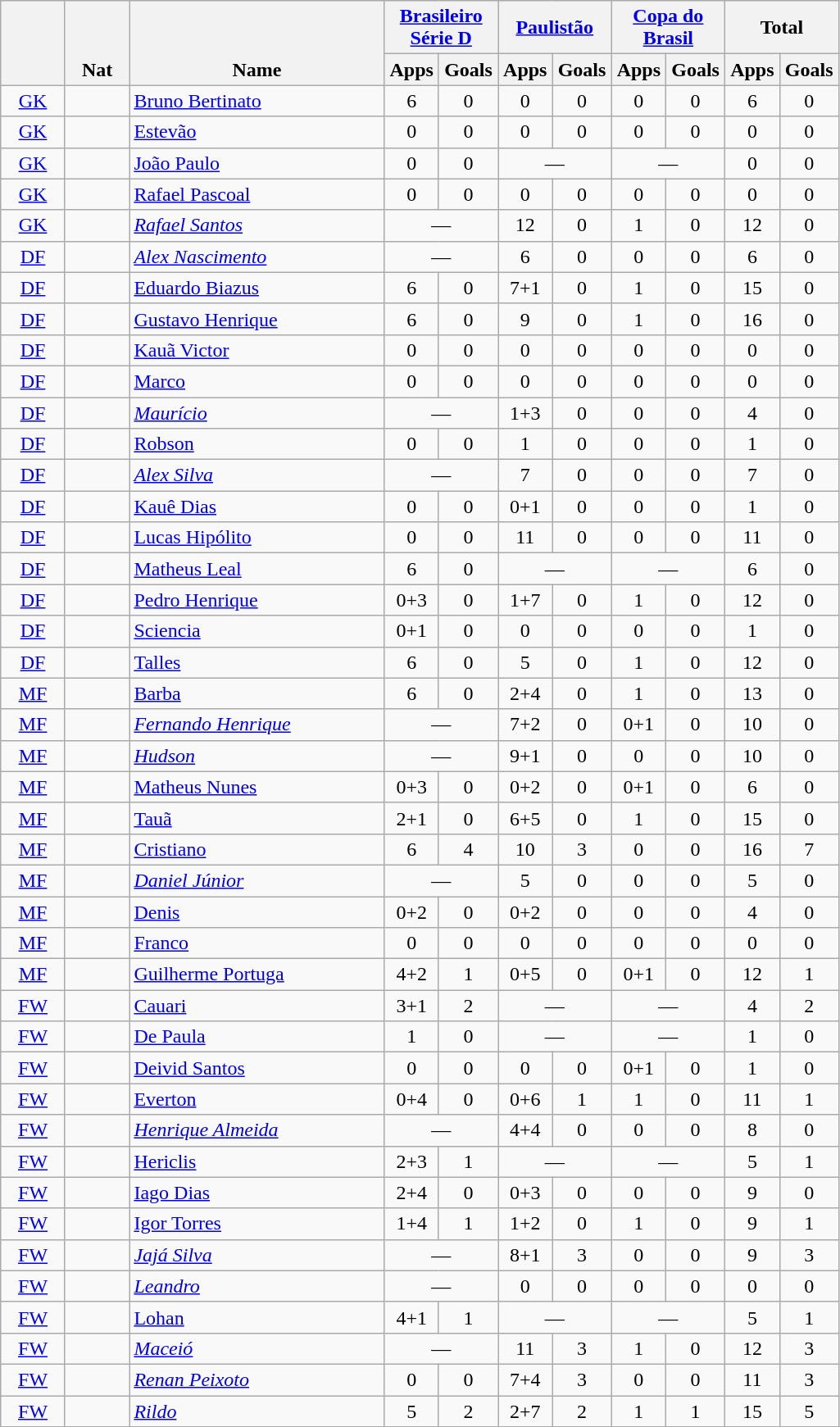<table class="wikitable sortable" style="text-align:center;">
<tr>
<th rowspan="2" width="45" valign="bottom"></th>
<th rowspan="2" width="45" valign="bottom">Nat</th>
<th rowspan="2" width="200" valign="bottom">Name</th>
<th colspan="2" width="85"><a href='#'>Brasileiro Série D</a></th>
<th colspan="2" width="85"><a href='#'>Paulistão</a></th>
<th colspan="2" width="85"><a href='#'>Copa do Brasil</a></th>
<th colspan="2" width="85">Total</th>
</tr>
<tr>
<th>Apps</th>
<th>Goals</th>
<th>Apps</th>
<th>Goals</th>
<th>Apps</th>
<th>Goals</th>
<th>Apps</th>
<th>Goals</th>
</tr>
<tr>
<td><a href='#'>GK</a></td>
<td></td>
<td align=left><a href='#'>Bruno Bertinato</a></td>
<td>6</td>
<td>0</td>
<td>0</td>
<td>0</td>
<td>0</td>
<td>0</td>
<td>6</td>
<td>0</td>
</tr>
<tr>
<td><a href='#'>GK</a></td>
<td></td>
<td align=left><a href='#'>Estevão</a></td>
<td>0</td>
<td>0</td>
<td>0</td>
<td>0</td>
<td>0</td>
<td>0</td>
<td>0</td>
<td>0</td>
</tr>
<tr>
<td><a href='#'>GK</a></td>
<td></td>
<td align=left><a href='#'>João Paulo</a></td>
<td>0</td>
<td>0</td>
<td colspan="2">—</td>
<td colspan="2">—</td>
<td>0</td>
<td>0</td>
</tr>
<tr>
<td><a href='#'>GK</a></td>
<td></td>
<td align=left><a href='#'>Rafael Pascoal</a></td>
<td>0</td>
<td>0</td>
<td>0</td>
<td>0</td>
<td>0</td>
<td>0</td>
<td>0</td>
<td>0</td>
</tr>
<tr>
<td><a href='#'>GK</a></td>
<td></td>
<td align=left><em><a href='#'>Rafael Santos</a></em></td>
<td colspan="2">—</td>
<td>12</td>
<td>0</td>
<td>1</td>
<td>0</td>
<td>12</td>
<td>0</td>
</tr>
<tr>
<td><a href='#'>DF</a></td>
<td></td>
<td align=left><em><a href='#'>Alex Nascimento</a></em></td>
<td colspan="2">—</td>
<td>6</td>
<td>0</td>
<td>0</td>
<td>0</td>
<td>6</td>
<td>0</td>
</tr>
<tr>
<td><a href='#'>DF</a></td>
<td></td>
<td align=left><a href='#'>Eduardo Biazus</a></td>
<td>6</td>
<td>0</td>
<td>7+1</td>
<td>0</td>
<td>1</td>
<td>0</td>
<td>15</td>
<td>0</td>
</tr>
<tr>
<td><a href='#'>DF</a></td>
<td></td>
<td align=left><a href='#'>Gustavo Henrique</a></td>
<td>6</td>
<td>0</td>
<td>9</td>
<td>0</td>
<td>1</td>
<td>0</td>
<td>16</td>
<td>0</td>
</tr>
<tr>
<td><a href='#'>DF</a></td>
<td></td>
<td align=left><a href='#'>Kauã Victor</a></td>
<td>0</td>
<td>0</td>
<td>0</td>
<td>0</td>
<td>0</td>
<td>0</td>
<td>0</td>
<td>0</td>
</tr>
<tr>
<td><a href='#'>DF</a></td>
<td></td>
<td align=left><a href='#'>Marco</a></td>
<td>0</td>
<td>0</td>
<td>0</td>
<td>0</td>
<td>0</td>
<td>0</td>
<td>0</td>
<td>0</td>
</tr>
<tr>
<td><a href='#'>DF</a></td>
<td></td>
<td align=left><em><a href='#'>Maurício</a></em></td>
<td colspan="2">—</td>
<td>1+3</td>
<td>0</td>
<td>0</td>
<td>0</td>
<td>4</td>
<td>0</td>
</tr>
<tr>
<td><a href='#'>DF</a></td>
<td></td>
<td align=left><a href='#'>Robson</a></td>
<td>0</td>
<td>0</td>
<td>1</td>
<td>0</td>
<td>0</td>
<td>0</td>
<td>1</td>
<td>0</td>
</tr>
<tr>
<td><a href='#'>DF</a></td>
<td></td>
<td align=left><em><a href='#'>Alex Silva</a></em></td>
<td colspan="2">—</td>
<td>7</td>
<td>0</td>
<td>0</td>
<td>0</td>
<td>7</td>
<td>0</td>
</tr>
<tr>
<td><a href='#'>DF</a></td>
<td></td>
<td align=left><a href='#'>Kauê Dias</a></td>
<td>0</td>
<td>0</td>
<td>0+1</td>
<td>0</td>
<td>0</td>
<td>0</td>
<td>1</td>
<td>0</td>
</tr>
<tr>
<td><a href='#'>DF</a></td>
<td></td>
<td align=left><a href='#'>Lucas Hipólito</a></td>
<td>0</td>
<td>0</td>
<td>11</td>
<td>0</td>
<td>0</td>
<td>0</td>
<td>11</td>
<td>0</td>
</tr>
<tr>
<td><a href='#'>DF</a></td>
<td></td>
<td align=left><a href='#'>Matheus Leal</a></td>
<td>6</td>
<td>0</td>
<td colspan="2">—</td>
<td colspan="2">—</td>
<td>6</td>
<td>0</td>
</tr>
<tr>
<td><a href='#'>DF</a></td>
<td></td>
<td align=left><a href='#'>Pedro Henrique</a></td>
<td>0+3</td>
<td>0</td>
<td>1+7</td>
<td>0</td>
<td>1</td>
<td>0</td>
<td>12</td>
<td>0</td>
</tr>
<tr>
<td><a href='#'>DF</a></td>
<td></td>
<td align=left><a href='#'>Sciencia</a></td>
<td>0+1</td>
<td>0</td>
<td>0</td>
<td>0</td>
<td>0</td>
<td>0</td>
<td>1</td>
<td>0</td>
</tr>
<tr>
<td><a href='#'>DF</a></td>
<td></td>
<td align=left><a href='#'>Talles</a></td>
<td>6</td>
<td>0</td>
<td>5</td>
<td>0</td>
<td>1</td>
<td>0</td>
<td>12</td>
<td>0</td>
</tr>
<tr>
<td><a href='#'>MF</a></td>
<td></td>
<td align=left><a href='#'>Barba</a></td>
<td>6</td>
<td>0</td>
<td>2+4</td>
<td>0</td>
<td>1</td>
<td>0</td>
<td>13</td>
<td>0</td>
</tr>
<tr>
<td><a href='#'>MF</a></td>
<td></td>
<td align=left><em><a href='#'>Fernando Henrique</a></em></td>
<td colspan="2">—</td>
<td>7+2</td>
<td>0</td>
<td>0+1</td>
<td>0</td>
<td>10</td>
<td>0</td>
</tr>
<tr>
<td><a href='#'>MF</a></td>
<td></td>
<td align=left><em><a href='#'>Hudson</a></em></td>
<td colspan="2">—</td>
<td>9+1</td>
<td>0</td>
<td>0</td>
<td>0</td>
<td>10</td>
<td>0</td>
</tr>
<tr>
<td><a href='#'>MF</a></td>
<td></td>
<td align=left><a href='#'>Matheus Nunes</a></td>
<td>0+3</td>
<td>0</td>
<td>0+2</td>
<td>0</td>
<td>0+1</td>
<td>0</td>
<td>6</td>
<td>0</td>
</tr>
<tr>
<td><a href='#'>MF</a></td>
<td></td>
<td align=left><a href='#'>Tauã</a></td>
<td>2+1</td>
<td>0</td>
<td>6+5</td>
<td>0</td>
<td>1</td>
<td>0</td>
<td>15</td>
<td>0</td>
</tr>
<tr>
<td><a href='#'>MF</a></td>
<td></td>
<td align=left><a href='#'>Cristiano</a></td>
<td>6</td>
<td>4</td>
<td>10</td>
<td>3</td>
<td>0</td>
<td>0</td>
<td>16</td>
<td>7</td>
</tr>
<tr>
<td><a href='#'>MF</a></td>
<td></td>
<td align=left><em><a href='#'>Daniel Júnior</a></em></td>
<td colspan="2">—</td>
<td>5</td>
<td>0</td>
<td>0</td>
<td>0</td>
<td>5</td>
<td>0</td>
</tr>
<tr>
<td><a href='#'>MF</a></td>
<td></td>
<td align=left><a href='#'>Denis</a></td>
<td>0+2</td>
<td>0</td>
<td>0+2</td>
<td>0</td>
<td>0</td>
<td>0</td>
<td>4</td>
<td>0</td>
</tr>
<tr>
<td><a href='#'>MF</a></td>
<td></td>
<td align=left><a href='#'>Franco</a></td>
<td>0</td>
<td>0</td>
<td>0</td>
<td>0</td>
<td>0</td>
<td>0</td>
<td>0</td>
<td>0</td>
</tr>
<tr>
<td><a href='#'>MF</a></td>
<td></td>
<td align=left><a href='#'>Guilherme Portuga</a></td>
<td>4+2</td>
<td>1</td>
<td>0+5</td>
<td>0</td>
<td>0+1</td>
<td>0</td>
<td>12</td>
<td>1</td>
</tr>
<tr>
<td><a href='#'>FW</a></td>
<td></td>
<td align=left><a href='#'>Cauari</a></td>
<td>3+1</td>
<td>2</td>
<td colspan="2">—</td>
<td colspan="2">—</td>
<td>4</td>
<td>2</td>
</tr>
<tr>
<td><a href='#'>FW</a></td>
<td></td>
<td align=left><a href='#'>De Paula</a></td>
<td>1</td>
<td>0</td>
<td colspan="2">—</td>
<td colspan="2">—</td>
<td>1</td>
<td>0</td>
</tr>
<tr>
<td><a href='#'>FW</a></td>
<td></td>
<td align=left><a href='#'>Deivid Santos</a></td>
<td>0</td>
<td>0</td>
<td>0</td>
<td>0</td>
<td>0+1</td>
<td>0</td>
<td>1</td>
<td>0</td>
</tr>
<tr>
<td><a href='#'>FW</a></td>
<td></td>
<td align=left><a href='#'>Everton</a></td>
<td>0+4</td>
<td>0</td>
<td>0+6</td>
<td>1</td>
<td>1</td>
<td>0</td>
<td>11</td>
<td>1</td>
</tr>
<tr>
<td><a href='#'>FW</a></td>
<td></td>
<td align=left><em><a href='#'>Henrique Almeida</a></em></td>
<td colspan="2">—</td>
<td>4+4</td>
<td>0</td>
<td>0</td>
<td>0</td>
<td>8</td>
<td>0</td>
</tr>
<tr>
<td><a href='#'>FW</a></td>
<td></td>
<td align=left><a href='#'>Hericlis</a></td>
<td>2+3</td>
<td>1</td>
<td colspan="2">—</td>
<td colspan="2">—</td>
<td>5</td>
<td>1</td>
</tr>
<tr>
<td><a href='#'>FW</a></td>
<td></td>
<td align=left><a href='#'>Iago Dias</a></td>
<td>2+4</td>
<td>0</td>
<td>0+3</td>
<td>0</td>
<td>0</td>
<td>0</td>
<td>9</td>
<td>0</td>
</tr>
<tr>
<td><a href='#'>FW</a></td>
<td></td>
<td align=left><a href='#'>Igor Torres</a></td>
<td>1+4</td>
<td>1</td>
<td>1+2</td>
<td>0</td>
<td>1</td>
<td>0</td>
<td>9</td>
<td>1</td>
</tr>
<tr>
<td><a href='#'>FW</a></td>
<td></td>
<td align=left><em><a href='#'>Jajá Silva</a></em></td>
<td colspan="2">—</td>
<td>8+1</td>
<td>3</td>
<td>0</td>
<td>0</td>
<td>9</td>
<td>3</td>
</tr>
<tr>
<td><a href='#'>FW</a></td>
<td></td>
<td align=left><em><a href='#'>Leandro</a></em></td>
<td colspan="2">—</td>
<td>0</td>
<td>0</td>
<td>0</td>
<td>0</td>
<td>0</td>
<td>0</td>
</tr>
<tr>
<td><a href='#'>FW</a></td>
<td></td>
<td align=left><a href='#'>Lohan</a></td>
<td>4+1</td>
<td>1</td>
<td colspan="2">—</td>
<td colspan="2">—</td>
<td>5</td>
<td>1</td>
</tr>
<tr>
<td><a href='#'>FW</a></td>
<td></td>
<td align=left><em><a href='#'>Maceió</a></em></td>
<td colspan="2">—</td>
<td>11</td>
<td>3</td>
<td>1</td>
<td>0</td>
<td>12</td>
<td>3</td>
</tr>
<tr>
<td><a href='#'>FW</a></td>
<td></td>
<td align=left><em><a href='#'>Renan Peixoto</a></em></td>
<td>0</td>
<td>0</td>
<td>7+4</td>
<td>3</td>
<td>0</td>
<td>0</td>
<td>11</td>
<td>3</td>
</tr>
<tr>
<td><a href='#'>FW</a></td>
<td></td>
<td align=left><em><a href='#'>Rildo</a></em></td>
<td>5</td>
<td>2</td>
<td>2+7</td>
<td>2</td>
<td>1</td>
<td>1</td>
<td>15</td>
<td>5</td>
</tr>
<tr>
</tr>
</table>
